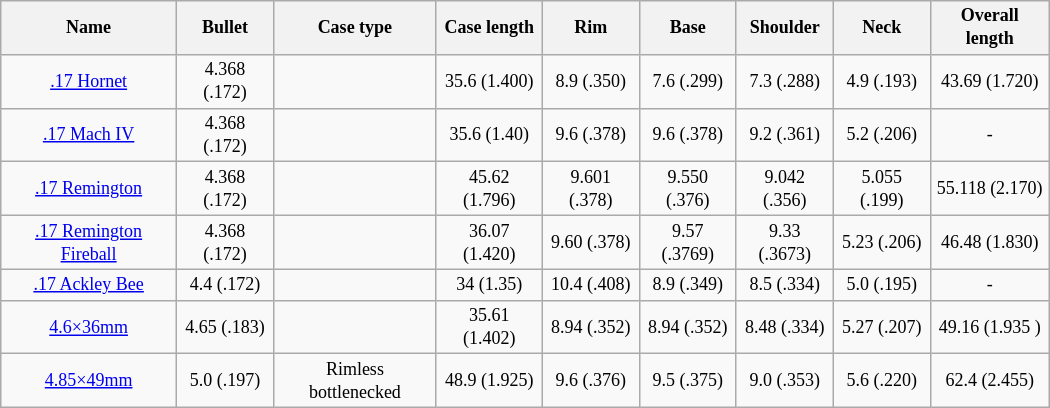<table class=wikitable style="font-size: 9pt; width:700px; text-align:center">
<tr>
<th>Name</th>
<th>Bullet</th>
<th>Case type</th>
<th>Case length</th>
<th>Rim</th>
<th>Base</th>
<th>Shoulder</th>
<th>Neck</th>
<th>Overall length</th>
</tr>
<tr>
<td><a href='#'>.17 Hornet</a></td>
<td>4.368 (.172)</td>
<td></td>
<td>35.6 (1.400)</td>
<td>8.9 (.350)</td>
<td>7.6 (.299)</td>
<td>7.3 (.288)</td>
<td>4.9 (.193)</td>
<td>43.69 (1.720)</td>
</tr>
<tr>
<td><a href='#'>.17 Mach IV</a></td>
<td>4.368 (.172)</td>
<td></td>
<td>35.6 (1.40)</td>
<td>9.6 (.378)</td>
<td>9.6 (.378)</td>
<td>9.2 (.361)</td>
<td>5.2 (.206)</td>
<td>-</td>
</tr>
<tr>
<td><a href='#'>.17 Remington</a></td>
<td>4.368 (.172)</td>
<td></td>
<td>45.62 (1.796)</td>
<td>9.601 (.378)</td>
<td>9.550 (.376)</td>
<td>9.042 (.356)</td>
<td>5.055 (.199)</td>
<td>55.118 (2.170)</td>
</tr>
<tr>
<td><a href='#'>.17 Remington Fireball</a></td>
<td>4.368 (.172)</td>
<td></td>
<td>36.07 (1.420)</td>
<td>9.60 (.378)</td>
<td>9.57 (.3769)</td>
<td>9.33 (.3673)</td>
<td>5.23 (.206)</td>
<td>46.48 (1.830)</td>
</tr>
<tr>
<td><a href='#'>.17 Ackley Bee</a></td>
<td>4.4 (.172)</td>
<td></td>
<td>34 (1.35)</td>
<td>10.4 (.408)</td>
<td>8.9 (.349)</td>
<td>8.5 (.334)</td>
<td>5.0 (.195)</td>
<td>-</td>
</tr>
<tr>
<td><a href='#'>4.6×36mm</a></td>
<td>4.65 (.183)</td>
<td></td>
<td>35.61 (1.402)</td>
<td>8.94 (.352)</td>
<td>8.94 (.352)</td>
<td>8.48 (.334)</td>
<td>5.27 (.207)</td>
<td>49.16 (1.935 )</td>
</tr>
<tr>
<td><a href='#'>4.85×49mm</a></td>
<td>5.0 (.197)</td>
<td>Rimless bottlenecked</td>
<td>48.9 (1.925)</td>
<td>9.6 (.376)</td>
<td>9.5 (.375)</td>
<td>9.0 (.353)</td>
<td>5.6 (.220)</td>
<td>62.4 (2.455)<br></td>
</tr>
</table>
